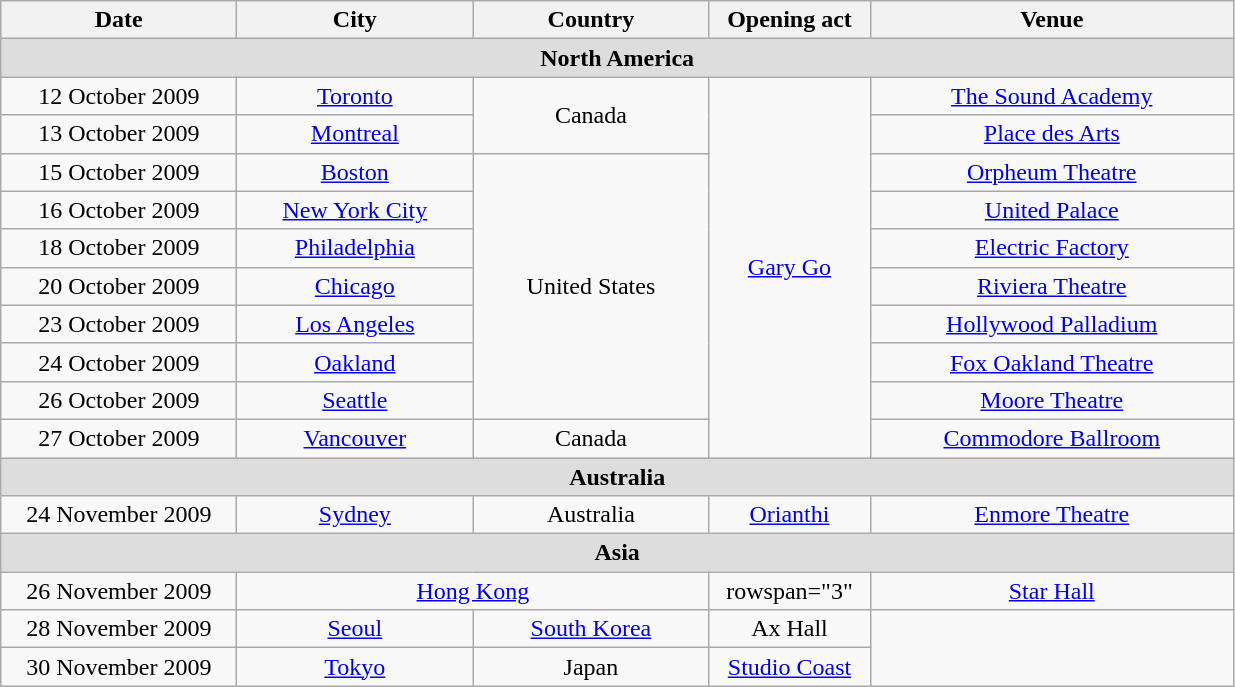<table class="wikitable" style="text-align:center;">
<tr>
<th width="150">Date</th>
<th width="150">City</th>
<th width="150">Country</th>
<th width="100">Opening act</th>
<th width="235">Venue</th>
</tr>
<tr bgcolor="#DDDDDD">
<td colspan=5><strong>North America</strong></td>
</tr>
<tr>
<td>12 October 2009</td>
<td><a href='#'>Toronto</a></td>
<td rowspan="2">Canada</td>
<td rowspan="10"><a href='#'>Gary Go</a></td>
<td><a href='#'>The Sound Academy</a></td>
</tr>
<tr>
<td>13 October 2009</td>
<td><a href='#'>Montreal</a></td>
<td><a href='#'>Place des Arts</a></td>
</tr>
<tr>
<td>15 October 2009</td>
<td><a href='#'>Boston</a></td>
<td rowspan="7">United States</td>
<td><a href='#'>Orpheum Theatre</a></td>
</tr>
<tr>
<td>16 October 2009</td>
<td><a href='#'>New York City</a></td>
<td><a href='#'>United Palace</a></td>
</tr>
<tr>
<td>18 October 2009</td>
<td><a href='#'>Philadelphia</a></td>
<td><a href='#'>Electric Factory</a></td>
</tr>
<tr>
<td>20 October 2009</td>
<td><a href='#'>Chicago</a></td>
<td><a href='#'>Riviera Theatre</a></td>
</tr>
<tr>
<td>23 October 2009</td>
<td><a href='#'>Los Angeles</a></td>
<td><a href='#'>Hollywood Palladium</a></td>
</tr>
<tr>
<td>24 October 2009</td>
<td><a href='#'>Oakland</a></td>
<td><a href='#'>Fox Oakland Theatre</a></td>
</tr>
<tr>
<td>26 October 2009</td>
<td><a href='#'>Seattle</a></td>
<td><a href='#'>Moore Theatre</a></td>
</tr>
<tr>
<td>27 October 2009</td>
<td><a href='#'>Vancouver</a></td>
<td>Canada</td>
<td><a href='#'>Commodore Ballroom</a></td>
</tr>
<tr bgcolor="#DDDDDD">
<td colspan=5><strong>Australia</strong></td>
</tr>
<tr>
<td>24 November 2009</td>
<td><a href='#'>Sydney</a></td>
<td>Australia</td>
<td><a href='#'>Orianthi</a></td>
<td><a href='#'>Enmore Theatre</a></td>
</tr>
<tr bgcolor="#DDDDDD">
<td colspan=5><strong>Asia</strong></td>
</tr>
<tr>
<td>26 November 2009</td>
<td colspan=2><a href='#'>Hong Kong</a></td>
<td>rowspan="3" </td>
<td><a href='#'>Star Hall</a></td>
</tr>
<tr>
<td>28 November 2009</td>
<td><a href='#'>Seoul</a></td>
<td><a href='#'>South Korea</a></td>
<td>Ax Hall</td>
</tr>
<tr>
<td>30 November 2009</td>
<td><a href='#'>Tokyo</a></td>
<td>Japan</td>
<td><a href='#'>Studio Coast</a></td>
</tr>
</table>
